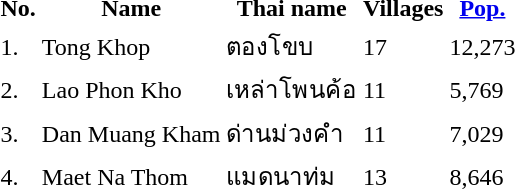<table>
<tr>
<th>No.</th>
<th>Name</th>
<th>Thai name</th>
<th>Villages</th>
<th><a href='#'>Pop.</a></th>
</tr>
<tr>
<td>1.</td>
<td>Tong Khop</td>
<td>ตองโขบ</td>
<td>17</td>
<td>12,273</td>
<td></td>
</tr>
<tr>
<td>2.</td>
<td>Lao Phon Kho</td>
<td>เหล่าโพนค้อ</td>
<td>11</td>
<td>5,769</td>
<td></td>
</tr>
<tr>
<td>3.</td>
<td>Dan Muang Kham</td>
<td>ด่านม่วงคำ</td>
<td>11</td>
<td>7,029</td>
<td></td>
</tr>
<tr>
<td>4.</td>
<td>Maet Na Thom</td>
<td>แมดนาท่ม</td>
<td>13</td>
<td>8,646</td>
<td></td>
</tr>
</table>
